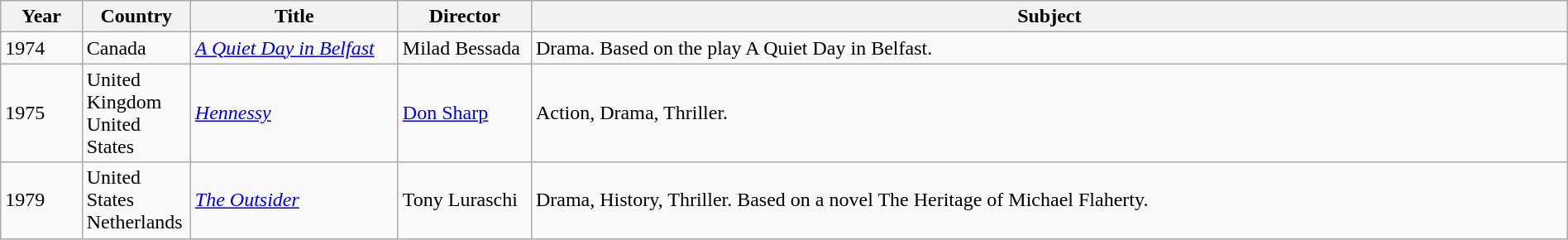<table class="wikitable sortable" style="width:100%;">
<tr>
<th>Year</th>
<th width= 80>Country</th>
<th class="unsortable" style="width:160px;">Title</th>
<th width=100>Director</th>
<th class="unsortable">Subject</th>
</tr>
<tr>
<td>1974</td>
<td>Canada</td>
<td><em><a href='#'>A Quiet Day in Belfast</a></em></td>
<td>Milad Bessada</td>
<td>Drama. Based on the play A Quiet Day in Belfast.</td>
</tr>
<tr>
<td>1975</td>
<td>United Kingdom<br>United States</td>
<td><em><a href='#'>Hennessy</a></em></td>
<td><a href='#'>Don Sharp</a></td>
<td>Action, Drama, Thriller.</td>
</tr>
<tr>
<td>1979</td>
<td>United States<br>Netherlands</td>
<td><em><a href='#'>The Outsider</a></em></td>
<td>Tony Luraschi</td>
<td>Drama, History, Thriller. Based on a novel The Heritage of Michael Flaherty.</td>
</tr>
</table>
